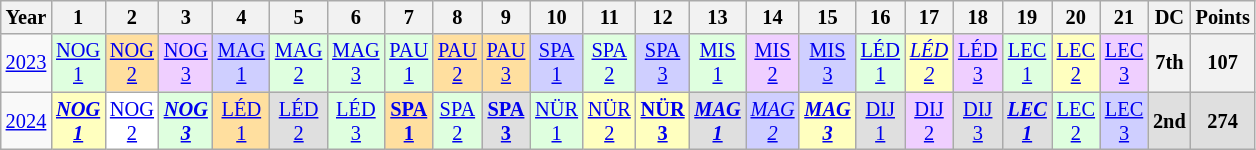<table class="wikitable" style="text-align:center; font-size:85%">
<tr>
<th>Year</th>
<th>1</th>
<th>2</th>
<th>3</th>
<th>4</th>
<th>5</th>
<th>6</th>
<th>7</th>
<th>8</th>
<th>9</th>
<th>10</th>
<th>11</th>
<th>12</th>
<th>13</th>
<th>14</th>
<th>15</th>
<th>16</th>
<th>17</th>
<th>18</th>
<th>19</th>
<th>20</th>
<th>21</th>
<th>DC</th>
<th>Points</th>
</tr>
<tr>
<td><a href='#'>2023</a></td>
<td style="background:#DFFFDF;"><a href='#'>NOG<br>1</a><br></td>
<td style="background:#FFDF9F;"><a href='#'>NOG<br>2</a><br></td>
<td style="background:#EFCFFF;"><a href='#'>NOG<br>3</a><br></td>
<td style="background:#CFCFFF;"><a href='#'>MAG<br>1</a><br></td>
<td style="background:#DFFFDF;"><a href='#'>MAG<br>2</a><br></td>
<td style="background:#DFFFDF;"><a href='#'>MAG<br>3</a><br></td>
<td style="background:#DFFFDF;"><a href='#'>PAU<br>1</a><br></td>
<td style="background:#FFDF9F;"><a href='#'>PAU<br>2</a><br></td>
<td style="background:#FFDF9F;"><a href='#'>PAU<br>3</a><br></td>
<td style="background:#CFCFFF;"><a href='#'>SPA<br>1</a><br></td>
<td style="background:#DFFFDF;"><a href='#'>SPA<br>2</a><br></td>
<td style="background:#CFCFFF;"><a href='#'>SPA<br>3</a><br></td>
<td style="background:#DFFFDF;"><a href='#'>MIS<br>1</a><br></td>
<td style="background:#EFCFFF;"><a href='#'>MIS<br>2</a><br></td>
<td style="background:#CFCFFF;"><a href='#'>MIS<br>3</a><br></td>
<td style="background:#DFFFDF;"><a href='#'>LÉD<br>1</a><br></td>
<td style="background:#FFFFBF;"><em><a href='#'>LÉD<br>2</a></em><br></td>
<td style="background:#EFCFFF;"><a href='#'>LÉD<br>3</a><br></td>
<td style="background:#DFFFDF;"><a href='#'>LEC<br>1</a><br></td>
<td style="background:#FFFFBF;"><a href='#'>LEC<br>2</a><br></td>
<td style="background:#EFCFFF;"><a href='#'>LEC<br>3</a><br></td>
<th style="background:#;">7th</th>
<th style="background:#;">107</th>
</tr>
<tr>
<td><a href='#'>2024</a></td>
<td style="background:#FFFFBF;"><strong><em><a href='#'>NOG<br>1</a></em></strong><br></td>
<td style="background:#FFFFFF;"><a href='#'>NOG<br>2</a><br></td>
<td style="background:#DFFFDF;"><strong><em><a href='#'>NOG<br>3</a></em></strong><br></td>
<td style="background:#FFDF9F;"><a href='#'>LÉD<br>1</a><br></td>
<td style="background:#DFDFDF;"><a href='#'>LÉD<br>2</a><br></td>
<td style="background:#DFFFDF;"><a href='#'>LÉD<br>3</a><br></td>
<td style="background:#FFDF9F;"><strong><a href='#'>SPA<br>1</a></strong><br></td>
<td style="background:#DFFFDF;"><a href='#'>SPA<br>2</a><br></td>
<td style="background:#DFDFDF;"><strong><a href='#'>SPA<br>3</a></strong><br></td>
<td style="background:#DFFFDF;"><a href='#'>NÜR<br>1</a><br></td>
<td style="background:#FFFFBF;"><a href='#'>NÜR<br>2</a><br></td>
<td style="background:#FFFFBF;"><strong><a href='#'>NÜR<br>3</a></strong><br></td>
<td style="background:#DFDFDF;"><strong><em><a href='#'>MAG<br>1</a></em></strong><br></td>
<td style="background:#CFCFFF;"><em><a href='#'>MAG<br>2</a></em><br></td>
<td style="background:#FFFFBF;"><strong><em><a href='#'>MAG<br>3</a></em></strong><br></td>
<td style="background:#DFDFDF;"><a href='#'>DIJ<br>1</a><br></td>
<td style="background:#EFCFFF;"><a href='#'>DIJ<br>2</a><br></td>
<td style="background:#DFDFDF;"><a href='#'>DIJ<br>3</a><br></td>
<td style="background:#DFDFDF;"><strong><em><a href='#'>LEC<br>1</a></em></strong><br></td>
<td style="background:#DFFFDF;"><a href='#'>LEC<br>2</a><br></td>
<td style="background:#CFCFFF;"><a href='#'>LEC<br>3</a><br></td>
<th style="background:#DFDFDF">2nd</th>
<th style="background:#DFDFDF">274</th>
</tr>
</table>
